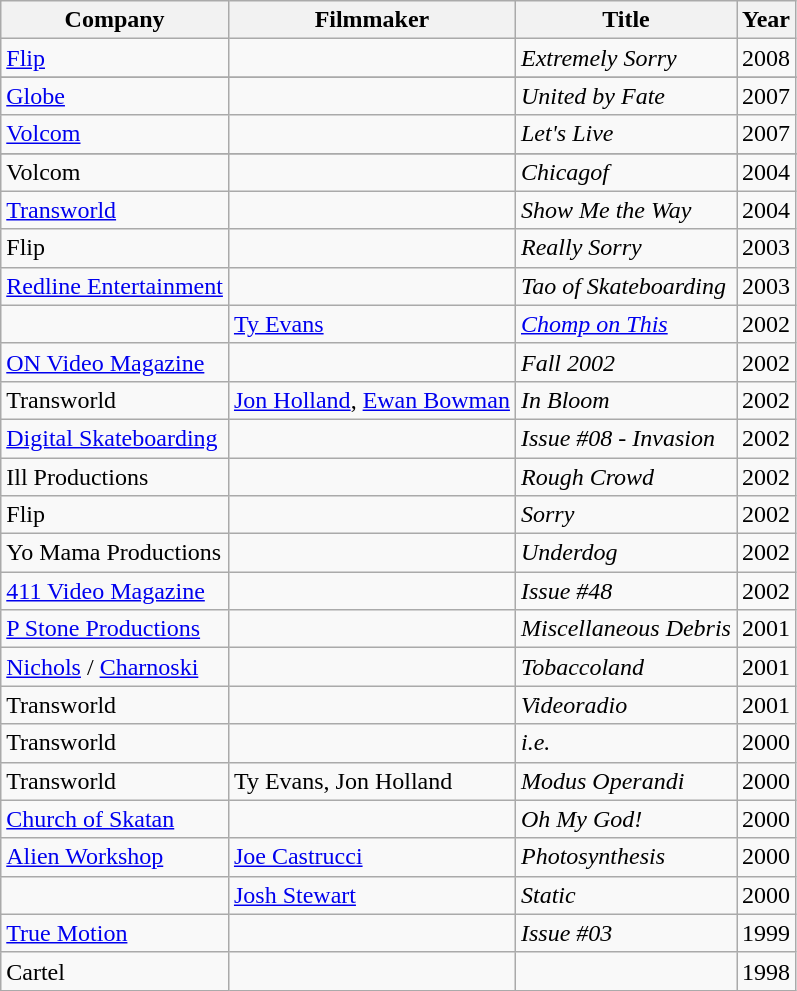<table class="wikitable">
<tr>
<th>Company</th>
<th>Filmmaker</th>
<th>Title</th>
<th>Year</th>
</tr>
<tr>
<td><a href='#'>Flip</a></td>
<td></td>
<td><em>Extremely Sorry</em></td>
<td>2008</td>
</tr>
<tr>
</tr>
<tr>
<td><a href='#'>Globe</a></td>
<td></td>
<td><em>United by Fate</em></td>
<td>2007</td>
</tr>
<tr>
<td><a href='#'>Volcom</a></td>
<td></td>
<td><em>Let's Live</em></td>
<td>2007</td>
</tr>
<tr>
</tr>
<tr>
<td>Volcom</td>
<td></td>
<td><em>Chicagof</em></td>
<td>2004</td>
</tr>
<tr>
<td><a href='#'>Transworld</a></td>
<td></td>
<td><em>Show Me the Way</em></td>
<td>2004</td>
</tr>
<tr>
<td>Flip</td>
<td></td>
<td><em>Really Sorry</em></td>
<td>2003</td>
</tr>
<tr>
<td><a href='#'>Redline Entertainment</a></td>
<td></td>
<td><em>Tao of Skateboarding</em></td>
<td>2003</td>
</tr>
<tr>
<td></td>
<td><a href='#'>Ty Evans</a></td>
<td><em><a href='#'>Chomp on This</a></em></td>
<td>2002</td>
</tr>
<tr>
<td><a href='#'>ON Video Magazine</a></td>
<td></td>
<td><em>Fall 2002</em></td>
<td>2002</td>
</tr>
<tr>
<td>Transworld</td>
<td><a href='#'>Jon Holland</a>, <a href='#'>Ewan Bowman</a></td>
<td><em>In Bloom</em></td>
<td>2002</td>
</tr>
<tr>
<td><a href='#'>Digital Skateboarding</a></td>
<td></td>
<td><em>Issue #08 - Invasion</em></td>
<td>2002</td>
</tr>
<tr>
<td>Ill Productions</td>
<td></td>
<td><em>Rough Crowd</em></td>
<td>2002</td>
</tr>
<tr>
<td>Flip</td>
<td></td>
<td><em>Sorry</em></td>
<td>2002</td>
</tr>
<tr>
<td>Yo Mama Productions</td>
<td></td>
<td><em>Underdog</em></td>
<td>2002</td>
</tr>
<tr>
<td><a href='#'>411 Video Magazine</a></td>
<td></td>
<td><em>Issue #48</em></td>
<td>2002</td>
</tr>
<tr>
<td><a href='#'>P Stone Productions</a></td>
<td></td>
<td><em>Miscellaneous Debris</em></td>
<td>2001</td>
</tr>
<tr>
<td><a href='#'>Nichols</a> / <a href='#'>Charnoski</a></td>
<td></td>
<td><em>Tobaccoland</em></td>
<td>2001</td>
</tr>
<tr>
<td>Transworld</td>
<td></td>
<td><em>Videoradio</em></td>
<td>2001</td>
</tr>
<tr>
<td>Transworld</td>
<td></td>
<td><em>i.e.</em></td>
<td>2000</td>
</tr>
<tr>
<td>Transworld</td>
<td>Ty Evans, Jon Holland</td>
<td><em>Modus Operandi</em></td>
<td>2000</td>
</tr>
<tr>
<td><a href='#'>Church of Skatan</a></td>
<td></td>
<td><em>Oh My God!</em></td>
<td>2000</td>
</tr>
<tr>
<td><a href='#'>Alien Workshop</a></td>
<td><a href='#'>Joe Castrucci</a></td>
<td><em>Photosynthesis</em></td>
<td>2000</td>
</tr>
<tr>
<td></td>
<td><a href='#'>Josh Stewart</a></td>
<td><em>Static</em></td>
<td>2000</td>
</tr>
<tr>
<td><a href='#'>True Motion</a></td>
<td></td>
<td><em>Issue #03</em></td>
<td>1999</td>
</tr>
<tr>
<td>Cartel</td>
<td></td>
<td></td>
<td>1998</td>
</tr>
</table>
